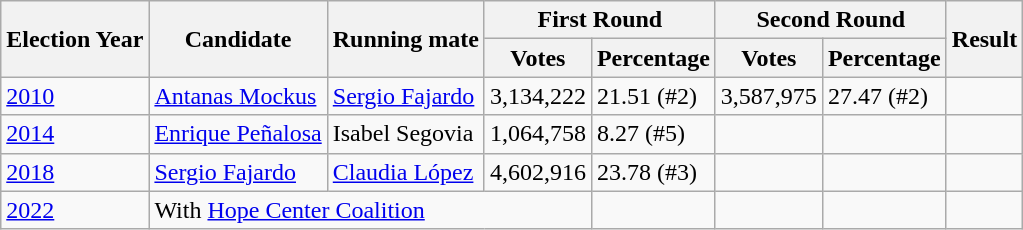<table class="wikitable">
<tr>
<th rowspan="2">Election Year</th>
<th rowspan="2">Candidate</th>
<th rowspan=2>Running mate</th>
<th colspan="2">First Round</th>
<th colspan="2">Second Round</th>
<th rowspan="2">Result</th>
</tr>
<tr>
<th>Votes</th>
<th>Percentage</th>
<th>Votes</th>
<th>Percentage</th>
</tr>
<tr>
<td><a href='#'>2010</a></td>
<td><a href='#'>Antanas Mockus</a></td>
<td><a href='#'>Sergio Fajardo</a></td>
<td>3,134,222</td>
<td>21.51	(#2)</td>
<td>3,587,975</td>
<td>27.47 (#2)</td>
<td></td>
</tr>
<tr>
<td><a href='#'>2014</a></td>
<td><a href='#'>Enrique Peñalosa</a></td>
<td>Isabel Segovia</td>
<td>1,064,758</td>
<td>8.27 (#5)</td>
<td></td>
<td></td>
<td></td>
</tr>
<tr>
<td><a href='#'>2018</a></td>
<td><a href='#'>Sergio Fajardo</a></td>
<td><a href='#'>Claudia López</a></td>
<td>4,602,916</td>
<td>23.78	(#3)</td>
<td></td>
<td></td>
<td></td>
</tr>
<tr>
<td><a href='#'>2022</a></td>
<td colspan="3">With <a href='#'>Hope Center Coalition</a></td>
<td></td>
<td></td>
<td></td>
<td></td>
</tr>
</table>
